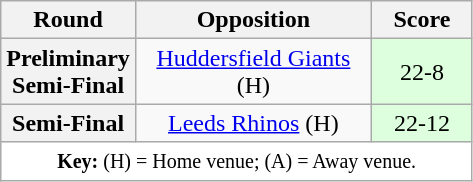<table class="wikitable plainrowheaders" style="text-align:center;margin-left:1em;">
<tr>
<th width="25">Round</th>
<th width="150">Opposition</th>
<th width="60">Score</th>
</tr>
<tr>
<th scope=row style="text-align:center">Preliminary Semi-Final</th>
<td> <a href='#'>Huddersfield Giants</a> (H)</td>
<td bgcolor=DDFFDD>22-8</td>
</tr>
<tr>
<th scope=row style="text-align:center">Semi-Final</th>
<td> <a href='#'>Leeds Rhinos</a> (H)</td>
<td bgcolor=DDFFDD>22-12</td>
</tr>
<tr>
<td colspan="3" style="background-color:white;"><small><strong>Key:</strong> (H) = Home venue; (A) = Away venue.</small></td>
</tr>
</table>
